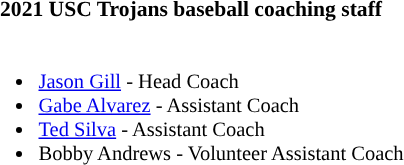<table class="toccolours" style="border-collapse:collapse; font-size:90%;">
<tr>
<th colspan="9">2021 USC Trojans baseball coaching staff</th>
</tr>
<tr>
<td style="text-align: left; font-size: 95%;" valign="top"><br><ul><li><a href='#'>Jason Gill</a> - Head Coach</li><li><a href='#'>Gabe Alvarez</a> - Assistant Coach</li><li><a href='#'>Ted Silva</a> - Assistant Coach</li><li>Bobby Andrews - Volunteer Assistant Coach</li></ul></td>
</tr>
</table>
